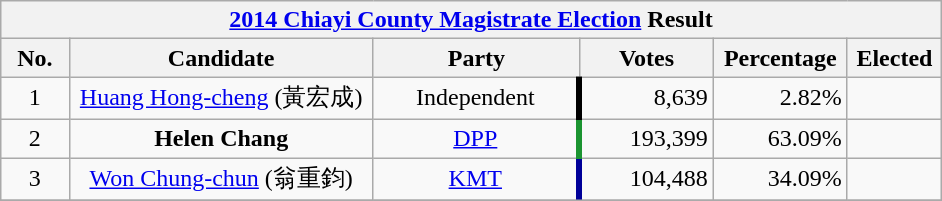<table class="wikitable" style="margin:1em auto; text-align:center">
<tr>
<th colspan="7" width=620px><a href='#'>2014 Chiayi County Magistrate Election</a> Result</th>
</tr>
<tr>
<th width=35>No.</th>
<th width=180>Candidate</th>
<th width=120>Party</th>
<th width=75>Votes</th>
<th width=75>Percentage</th>
<th width=49>Elected</th>
</tr>
<tr>
<td>1</td>
<td><a href='#'>Huang Hong-cheng</a> (黃宏成)</td>
<td>Independent</td>
<td style="border-left:4px solid #000000;" align="right">8,639</td>
<td align="right">2.82%</td>
<td align="center"></td>
</tr>
<tr>
<td>2</td>
<td><strong>Helen Chang</strong></td>
<td><a href='#'>DPP</a></td>
<td style="border-left:4px solid #1B9431;" align="right">193,399</td>
<td align="right">63.09%</td>
<td align="center"></td>
</tr>
<tr>
<td>3</td>
<td><a href='#'>Won Chung-chun</a> (翁重鈞)</td>
<td><a href='#'>KMT</a></td>
<td style="border-left:4px solid #000099;" align="right">104,488</td>
<td align="right">34.09%</td>
<td align="center"></td>
</tr>
<tr bgcolor=EEEEEE>
</tr>
</table>
